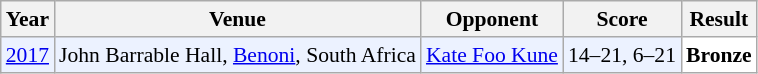<table class="sortable wikitable" style="font-size: 90%;">
<tr>
<th>Year</th>
<th>Venue</th>
<th>Opponent</th>
<th>Score</th>
<th>Result</th>
</tr>
<tr style="background:#ECF2FF">
<td align="center"><a href='#'>2017</a></td>
<td align="left">John Barrable Hall, <a href='#'>Benoni</a>, South Africa</td>
<td align="left"> <a href='#'>Kate Foo Kune</a></td>
<td align="left">14–21, 6–21</td>
<td style="text-align:left; background:white"> <strong>Bronze</strong></td>
</tr>
</table>
